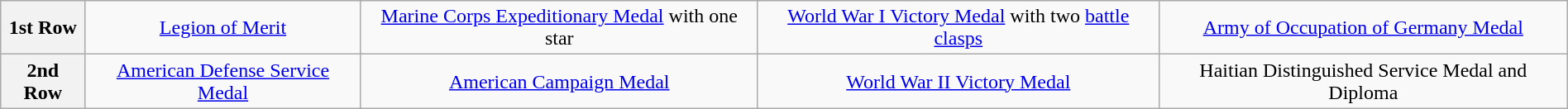<table class="wikitable" style="margin:1em auto; text-align:center;">
<tr>
<th>1st Row</th>
<td colspan="4"><a href='#'>Legion of Merit</a></td>
<td colspan="4"><a href='#'>Marine Corps Expeditionary Medal</a> with one star</td>
<td colspan="4"><a href='#'>World War I Victory Medal</a> with two <a href='#'>battle clasps</a></td>
<td colspan="4"><a href='#'>Army of Occupation of Germany Medal</a></td>
</tr>
<tr>
<th>2nd Row</th>
<td colspan="4"><a href='#'>American Defense Service Medal</a></td>
<td colspan="4"><a href='#'>American Campaign Medal</a></td>
<td colspan="4"><a href='#'>World War II Victory Medal</a></td>
<td colspan="4">Haitian Distinguished Service Medal and Diploma</td>
</tr>
</table>
